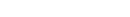<table style="width100%; text-align:center; font-weight:bold;">
<tr style="color:white;">
<td style="background:">137</td>
<td style="background:">55</td>
<td style="background:">32</td>
<td style="background:">6</td>
<td style="background:">1</td>
</tr>
<tr>
<td></td>
<td></td>
<td></td>
<td></td>
<td></td>
<td></td>
</tr>
</table>
